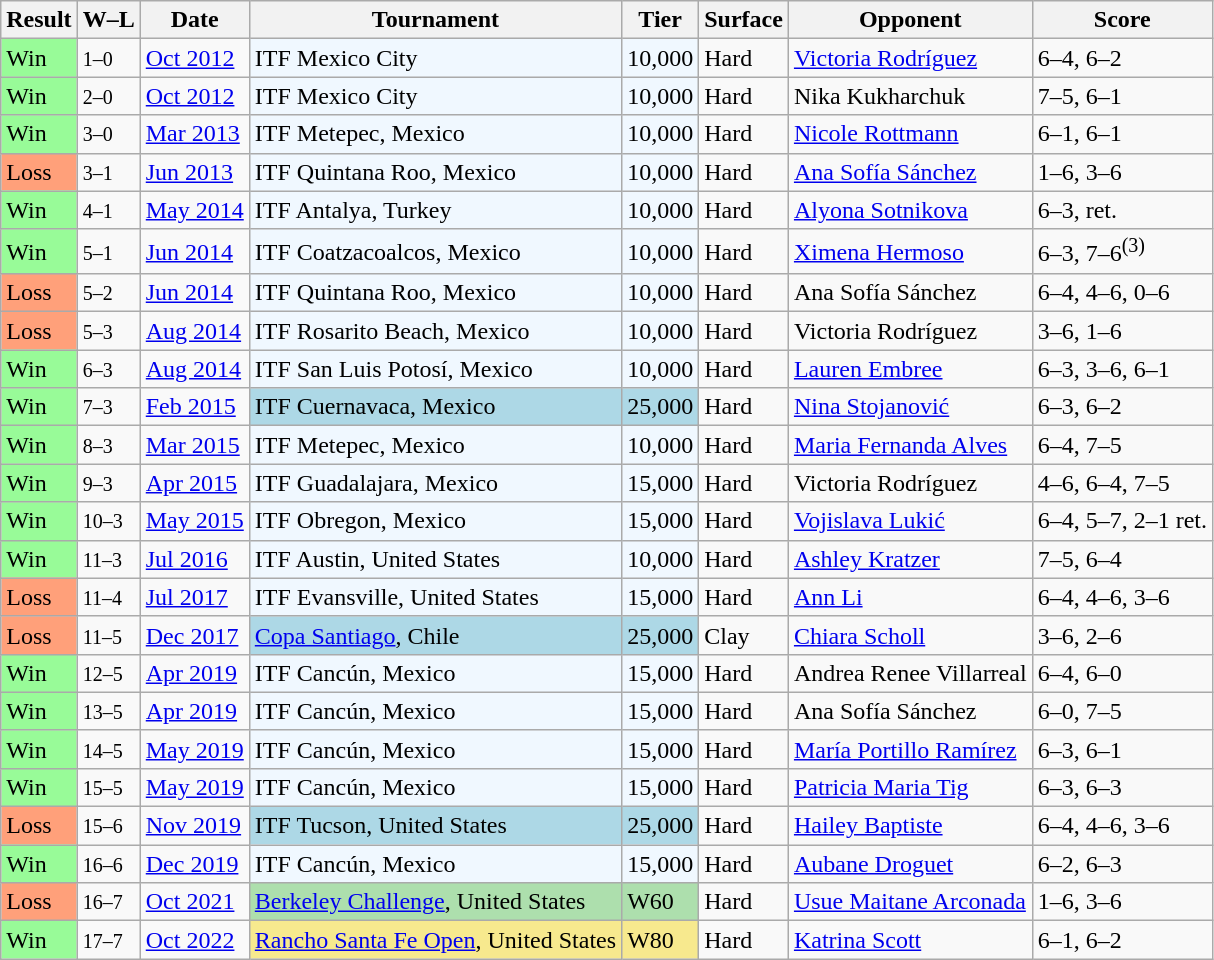<table class="sortable wikitable nowrap">
<tr>
<th>Result</th>
<th class=unsortable>W–L</th>
<th>Date</th>
<th>Tournament</th>
<th>Tier</th>
<th>Surface</th>
<th>Opponent</th>
<th class=unsortable>Score</th>
</tr>
<tr>
<td style=background:#98fb98>Win</td>
<td><small>1–0</small></td>
<td><a href='#'>Oct 2012</a></td>
<td style=background:#f0f8ff>ITF Mexico City</td>
<td style=background:#f0f8ff>10,000</td>
<td>Hard</td>
<td> <a href='#'>Victoria Rodríguez</a></td>
<td>6–4, 6–2</td>
</tr>
<tr>
<td style=background:#98fb98>Win</td>
<td><small>2–0</small></td>
<td><a href='#'>Oct 2012</a></td>
<td style=background:#f0f8ff>ITF Mexico City</td>
<td style=background:#f0f8ff>10,000</td>
<td>Hard</td>
<td> Nika Kukharchuk</td>
<td>7–5, 6–1</td>
</tr>
<tr>
<td style=background:#98fb98>Win</td>
<td><small>3–0</small></td>
<td><a href='#'>Mar 2013</a></td>
<td style=background:#f0f8ff>ITF Metepec, Mexico</td>
<td style=background:#f0f8ff>10,000</td>
<td>Hard</td>
<td> <a href='#'>Nicole Rottmann</a></td>
<td>6–1, 6–1</td>
</tr>
<tr>
<td style=background:#ffa07a>Loss</td>
<td><small>3–1</small></td>
<td><a href='#'>Jun 2013</a></td>
<td style=background:#f0f8ff>ITF Quintana Roo, Mexico</td>
<td style=background:#f0f8ff>10,000</td>
<td>Hard</td>
<td> <a href='#'>Ana Sofía Sánchez</a></td>
<td>1–6, 3–6</td>
</tr>
<tr>
<td style=background:#98fb98>Win</td>
<td><small>4–1</small></td>
<td><a href='#'>May 2014</a></td>
<td style=background:#f0f8ff>ITF Antalya, Turkey</td>
<td style=background:#f0f8ff>10,000</td>
<td>Hard</td>
<td> <a href='#'>Alyona Sotnikova</a></td>
<td>6–3, ret.</td>
</tr>
<tr>
<td style=background:#98fb98>Win</td>
<td><small>5–1</small></td>
<td><a href='#'>Jun 2014</a></td>
<td style=background:#f0f8ff>ITF Coatzacoalcos, Mexico</td>
<td style=background:#f0f8ff>10,000</td>
<td>Hard</td>
<td> <a href='#'>Ximena Hermoso</a></td>
<td>6–3, 7–6<sup>(3)</sup></td>
</tr>
<tr>
<td style=background:#ffa07a>Loss</td>
<td><small>5–2</small></td>
<td><a href='#'>Jun 2014</a></td>
<td style=background:#f0f8ff>ITF Quintana Roo, Mexico</td>
<td style=background:#f0f8ff>10,000</td>
<td>Hard</td>
<td> Ana Sofía Sánchez</td>
<td>6–4, 4–6, 0–6</td>
</tr>
<tr>
<td style=background:#ffa07a>Loss</td>
<td><small>5–3</small></td>
<td><a href='#'>Aug 2014</a></td>
<td style=background:#f0f8ff>ITF Rosarito Beach, Mexico</td>
<td style=background:#f0f8ff>10,000</td>
<td>Hard</td>
<td> Victoria Rodríguez</td>
<td>3–6, 1–6</td>
</tr>
<tr>
<td style=background:#98fb98>Win</td>
<td><small>6–3</small></td>
<td><a href='#'>Aug 2014</a></td>
<td style=background:#f0f8ff>ITF San Luis Potosí, Mexico</td>
<td style=background:#f0f8ff>10,000</td>
<td>Hard</td>
<td> <a href='#'>Lauren Embree</a></td>
<td>6–3, 3–6, 6–1</td>
</tr>
<tr>
<td style=background:#98fb98>Win</td>
<td><small>7–3</small></td>
<td><a href='#'>Feb 2015</a></td>
<td style=background:lightblue>ITF Cuernavaca, Mexico</td>
<td style=background:lightblue>25,000</td>
<td>Hard</td>
<td> <a href='#'>Nina Stojanović</a></td>
<td>6–3, 6–2</td>
</tr>
<tr>
<td style=background:#98fb98>Win</td>
<td><small>8–3</small></td>
<td><a href='#'>Mar 2015</a></td>
<td style=background:#f0f8ff>ITF Metepec, Mexico</td>
<td style=background:#f0f8ff>10,000</td>
<td>Hard</td>
<td> <a href='#'>Maria Fernanda Alves</a></td>
<td>6–4, 7–5</td>
</tr>
<tr>
<td style=background:#98fb98>Win</td>
<td><small>9–3</small></td>
<td><a href='#'>Apr 2015</a></td>
<td style=background:#f0f8ff>ITF Guadalajara, Mexico</td>
<td style=background:#f0f8ff>15,000</td>
<td>Hard</td>
<td> Victoria Rodríguez</td>
<td>4–6, 6–4, 7–5</td>
</tr>
<tr>
<td style=background:#98fb98>Win</td>
<td><small>10–3</small></td>
<td><a href='#'>May 2015</a></td>
<td style=background:#f0f8ff>ITF Obregon, Mexico</td>
<td style=background:#f0f8ff>15,000</td>
<td>Hard</td>
<td> <a href='#'>Vojislava Lukić</a></td>
<td>6–4, 5–7, 2–1 ret.</td>
</tr>
<tr>
<td style=background:#98fb98>Win</td>
<td><small>11–3</small></td>
<td><a href='#'>Jul 2016</a></td>
<td style=background:#f0f8ff>ITF Austin, United States</td>
<td style=background:#f0f8ff>10,000</td>
<td>Hard</td>
<td> <a href='#'>Ashley Kratzer</a></td>
<td>7–5, 6–4</td>
</tr>
<tr>
<td style=background:#ffa07a>Loss</td>
<td><small>11–4</small></td>
<td><a href='#'>Jul 2017</a></td>
<td style=background:#f0f8ff>ITF Evansville, United States</td>
<td style=background:#f0f8ff>15,000</td>
<td>Hard</td>
<td> <a href='#'>Ann Li</a></td>
<td>6–4, 4–6, 3–6</td>
</tr>
<tr>
<td style=background:#ffa07a>Loss</td>
<td><small>11–5</small></td>
<td><a href='#'>Dec 2017</a></td>
<td style=background:lightblue><a href='#'>Copa Santiago</a>, Chile</td>
<td style=background:lightblue>25,000</td>
<td>Clay</td>
<td> <a href='#'>Chiara Scholl</a></td>
<td>3–6, 2–6</td>
</tr>
<tr>
<td style=background:#98fb98>Win</td>
<td><small>12–5</small></td>
<td><a href='#'>Apr 2019</a></td>
<td style=background:#f0f8ff>ITF Cancún, Mexico</td>
<td style=background:#f0f8ff>15,000</td>
<td>Hard</td>
<td> Andrea Renee Villarreal</td>
<td>6–4, 6–0</td>
</tr>
<tr>
<td style=background:#98fb98>Win</td>
<td><small>13–5</small></td>
<td><a href='#'>Apr 2019</a></td>
<td style=background:#f0f8ff>ITF Cancún, Mexico</td>
<td style=background:#f0f8ff>15,000</td>
<td>Hard</td>
<td> Ana Sofía Sánchez</td>
<td>6–0, 7–5</td>
</tr>
<tr>
<td style=background:#98fb98>Win</td>
<td><small>14–5</small></td>
<td><a href='#'>May 2019</a></td>
<td style=background:#f0f8ff>ITF Cancún, Mexico</td>
<td style=background:#f0f8ff>15,000</td>
<td>Hard</td>
<td> <a href='#'>María Portillo Ramírez</a></td>
<td>6–3, 6–1</td>
</tr>
<tr>
<td style=background:#98fb98>Win</td>
<td><small>15–5</small></td>
<td><a href='#'>May 2019</a></td>
<td style=background:#f0f8ff>ITF Cancún, Mexico</td>
<td style=background:#f0f8ff>15,000</td>
<td>Hard</td>
<td> <a href='#'>Patricia Maria Tig</a></td>
<td>6–3, 6–3</td>
</tr>
<tr>
<td style=background:#ffa07a>Loss</td>
<td><small>15–6</small></td>
<td><a href='#'>Nov 2019</a></td>
<td style=background:lightblue>ITF Tucson, United States</td>
<td style=background:lightblue>25,000</td>
<td>Hard</td>
<td> <a href='#'>Hailey Baptiste</a></td>
<td>6–4, 4–6, 3–6</td>
</tr>
<tr>
<td style=background:#98fb98>Win</td>
<td><small>16–6</small></td>
<td><a href='#'>Dec 2019</a></td>
<td style=background:#f0f8ff>ITF Cancún, Mexico</td>
<td style=background:#f0f8ff>15,000</td>
<td>Hard</td>
<td> <a href='#'>Aubane Droguet</a></td>
<td>6–2, 6–3</td>
</tr>
<tr>
<td style=background:#ffa07a>Loss</td>
<td><small>16–7</small></td>
<td><a href='#'>Oct 2021</a></td>
<td style=background:#addfad><a href='#'>Berkeley Challenge</a>, United States</td>
<td style=background:#addfad>W60</td>
<td>Hard</td>
<td> <a href='#'>Usue Maitane Arconada</a></td>
<td>1–6, 3–6</td>
</tr>
<tr>
<td style=background:#98fb98>Win</td>
<td><small>17–7</small></td>
<td><a href='#'>Oct 2022</a></td>
<td bgcolor=f7e98e><a href='#'>Rancho Santa Fe Open</a>, United States</td>
<td bgcolor=f7e98e>W80</td>
<td>Hard</td>
<td> <a href='#'>Katrina Scott</a></td>
<td>6–1, 6–2</td>
</tr>
</table>
